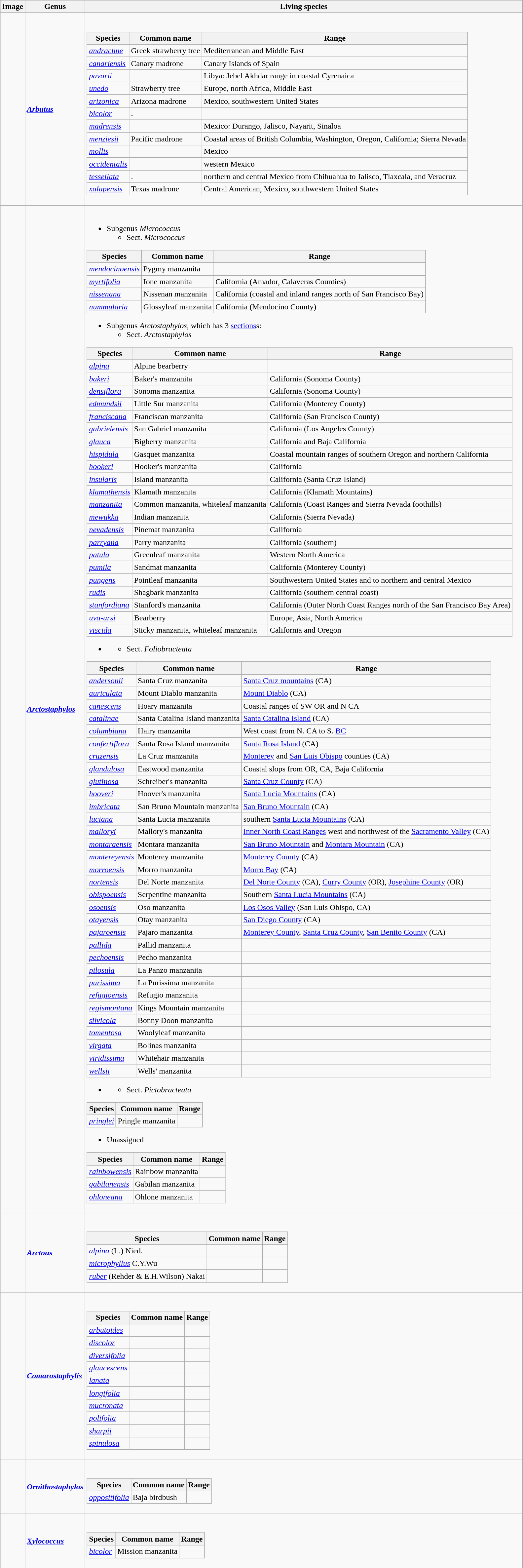<table class="wikitable">
<tr>
<th>Image</th>
<th>Genus</th>
<th>Living species</th>
</tr>
<tr>
<td></td>
<td><strong><em><a href='#'>Arbutus</a></em></strong> </td>
<td><br><table class="wikitable">
<tr>
<th>Species</th>
<th>Common name</th>
<th>Range</th>
</tr>
<tr>
<td><em><a href='#'>andrachne</a></em></td>
<td>Greek strawberry tree</td>
<td>Mediterranean and Middle East</td>
</tr>
<tr>
<td><em><a href='#'>canariensis</a></em></td>
<td>Canary madrone</td>
<td>Canary Islands of Spain</td>
</tr>
<tr>
<td><em><a href='#'>pavarii</a></em></td>
<td></td>
<td>Libya: Jebel Akhdar range in coastal Cyrenaica</td>
</tr>
<tr>
<td><em><a href='#'>unedo</a></em></td>
<td>Strawberry tree</td>
<td>Europe, north Africa, Middle East</td>
</tr>
<tr>
<td><em><a href='#'>arizonica</a></em></td>
<td>Arizona madrone</td>
<td>Mexico, southwestern United States</td>
</tr>
<tr>
<td><em><a href='#'>bicolor</a></em></td>
<td>.</td>
<td></td>
</tr>
<tr>
<td><em><a href='#'>madrensis</a></em></td>
<td></td>
<td>Mexico: Durango, Jalisco, Nayarit, Sinaloa</td>
</tr>
<tr>
<td><em><a href='#'>menziesii</a></em></td>
<td>Pacific madrone</td>
<td>Coastal areas of British Columbia, Washington, Oregon, California; Sierra Nevada</td>
</tr>
<tr>
<td><em><a href='#'>mollis</a></em></td>
<td></td>
<td>Mexico</td>
</tr>
<tr>
<td><em><a href='#'>occidentalis</a></em></td>
<td></td>
<td>western Mexico</td>
</tr>
<tr>
<td><em><a href='#'>tessellata</a></em></td>
<td>.</td>
<td>northern and central Mexico from Chihuahua to Jalisco, Tlaxcala, and Veracruz</td>
</tr>
<tr>
<td><em><a href='#'>xalapensis</a></em></td>
<td>Texas madrone</td>
<td>Central American, Mexico, southwestern United States</td>
</tr>
</table>
</td>
</tr>
<tr>
<td></td>
<td><strong><em><a href='#'>Arctostaphylos</a></em></strong> </td>
<td><br><ul><li>Subgenus <em>Micrococcus</em><ul><li>Sect. <em>Micrococcus</em></li></ul></li></ul><table class="wikitable">
<tr>
<th>Species</th>
<th>Common name</th>
<th>Range</th>
</tr>
<tr>
<td><em><a href='#'>mendocinoensis</a></em></td>
<td>Pygmy manzanita</td>
<td></td>
</tr>
<tr>
<td><em><a href='#'>myrtifolia</a></em></td>
<td>Ione manzanita</td>
<td>California (Amador, Calaveras Counties)</td>
</tr>
<tr>
<td><em><a href='#'>nissenana</a></em></td>
<td>Nissenan manzanita</td>
<td>California (coastal and inland ranges north of San Francisco Bay)</td>
</tr>
<tr>
<td><em><a href='#'>nummularia</a></em></td>
<td>Glossyleaf manzanita</td>
<td>California (Mendocino County)</td>
</tr>
</table>
<ul><li>Subgenus <em>Arctostaphylos</em>, which has 3 <a href='#'>sections</a>s:<ul><li>Sect. <em>Arctostaphylos</em></li></ul></li></ul><table class="wikitable">
<tr>
<th>Species</th>
<th>Common name</th>
<th>Range</th>
</tr>
<tr>
<td><em><a href='#'>alpina</a></em></td>
<td>Alpine bearberry</td>
<td></td>
</tr>
<tr>
<td><em><a href='#'>bakeri</a></em></td>
<td>Baker's manzanita</td>
<td>California (Sonoma County)</td>
</tr>
<tr>
<td><em><a href='#'>densiflora</a></em></td>
<td>Sonoma manzanita</td>
<td>California (Sonoma County)</td>
</tr>
<tr>
<td><em><a href='#'>edmundsii</a></em></td>
<td>Little Sur manzanita</td>
<td>California (Monterey County)</td>
</tr>
<tr>
<td><em><a href='#'>franciscana</a></em></td>
<td>Franciscan manzanita</td>
<td>California (San Francisco County)</td>
</tr>
<tr>
<td><em><a href='#'>gabrielensis</a></em></td>
<td>San Gabriel manzanita</td>
<td>California (Los Angeles County)</td>
</tr>
<tr>
<td><em><a href='#'>glauca</a></em></td>
<td>Bigberry manzanita</td>
<td>California and Baja California</td>
</tr>
<tr>
<td><em><a href='#'>hispidula</a></em></td>
<td>Gasquet manzanita</td>
<td>Coastal mountain ranges of southern Oregon and northern California</td>
</tr>
<tr>
<td><em><a href='#'>hookeri</a></em></td>
<td>Hooker's manzanita</td>
<td>California</td>
</tr>
<tr>
<td><em><a href='#'>insularis</a></em></td>
<td>Island manzanita</td>
<td>California (Santa Cruz Island)</td>
</tr>
<tr>
<td><em><a href='#'>klamathensis</a></em></td>
<td>Klamath manzanita</td>
<td>California (Klamath Mountains)</td>
</tr>
<tr>
<td><em><a href='#'>manzanita</a></em></td>
<td>Common manzanita, whiteleaf manzanita</td>
<td>California (Coast Ranges and Sierra Nevada foothills)</td>
</tr>
<tr>
<td><em><a href='#'>mewukka</a></em></td>
<td>Indian manzanita</td>
<td>California (Sierra Nevada)</td>
</tr>
<tr>
<td><em><a href='#'>nevadensis</a></em></td>
<td>Pinemat manzanita</td>
<td>California</td>
</tr>
<tr>
<td><em><a href='#'>parryana</a></em></td>
<td>Parry manzanita</td>
<td>California (southern)</td>
</tr>
<tr>
<td><em><a href='#'>patula</a></em></td>
<td>Greenleaf manzanita</td>
<td>Western North America</td>
</tr>
<tr>
<td><em><a href='#'>pumila</a></em></td>
<td>Sandmat manzanita</td>
<td>California (Monterey County)</td>
</tr>
<tr>
<td><em><a href='#'>pungens</a></em></td>
<td>Pointleaf manzanita</td>
<td>Southwestern United States and to northern and central Mexico</td>
</tr>
<tr>
<td><em><a href='#'>rudis</a></em></td>
<td>Shagbark manzanita</td>
<td>California (southern central coast)</td>
</tr>
<tr>
<td><em><a href='#'>stanfordiana</a></em></td>
<td>Stanford's manzanita</td>
<td>California (Outer North Coast Ranges north of the San Francisco Bay Area)</td>
</tr>
<tr>
<td><em><a href='#'>uva-ursi</a></em></td>
<td>Bearberry</td>
<td>Europe, Asia, North America</td>
</tr>
<tr>
<td><em><a href='#'>viscida</a></em></td>
<td>Sticky manzanita, whiteleaf manzanita</td>
<td>California and Oregon</td>
</tr>
</table>
<ul><li><ul><li>Sect. <em>Foliobracteata</em></li></ul></li></ul><table class="wikitable">
<tr>
<th>Species</th>
<th>Common name</th>
<th>Range</th>
</tr>
<tr>
<td><em><a href='#'>andersonii</a></em></td>
<td>Santa Cruz manzanita</td>
<td><a href='#'>Santa Cruz mountains</a> (CA)</td>
</tr>
<tr>
<td><em><a href='#'>auriculata</a></em></td>
<td>Mount Diablo manzanita</td>
<td><a href='#'>Mount Diablo</a> (CA)</td>
</tr>
<tr>
<td><em><a href='#'>canescens</a></em></td>
<td>Hoary manzanita</td>
<td>Coastal ranges of SW OR and N CA</td>
</tr>
<tr>
<td><em><a href='#'>catalinae</a></em></td>
<td>Santa Catalina Island manzanita</td>
<td><a href='#'>Santa Catalina Island</a> (CA)</td>
</tr>
<tr>
<td><em><a href='#'>columbiana</a></em></td>
<td>Hairy manzanita</td>
<td>West coast from N. CA to S. <a href='#'>BC</a></td>
</tr>
<tr>
<td><em><a href='#'>confertiflora</a></em></td>
<td>Santa Rosa Island manzanita</td>
<td><a href='#'>Santa Rosa Island</a> (CA)</td>
</tr>
<tr>
<td><em><a href='#'>cruzensis</a></em></td>
<td>La Cruz manzanita</td>
<td><a href='#'>Monterey</a> and <a href='#'>San Luis Obispo</a> counties (CA)</td>
</tr>
<tr>
<td><em><a href='#'>glandulosa</a></em></td>
<td>Eastwood manzanita</td>
<td>Coastal slops from OR, CA, Baja California</td>
</tr>
<tr>
<td><em><a href='#'>glutinosa</a></em></td>
<td>Schreiber's manzanita</td>
<td><a href='#'>Santa Cruz County</a> (CA)</td>
</tr>
<tr>
<td><em><a href='#'>hooveri</a></em></td>
<td>Hoover's manzanita</td>
<td><a href='#'>Santa Lucia Mountains</a> (CA)</td>
</tr>
<tr>
<td><em><a href='#'>imbricata</a></em></td>
<td>San Bruno Mountain manzanita</td>
<td><a href='#'>San Bruno Mountain</a> (CA)</td>
</tr>
<tr>
<td><em><a href='#'>luciana</a></em></td>
<td>Santa Lucia manzanita</td>
<td>southern <a href='#'>Santa Lucia Mountains</a> (CA)</td>
</tr>
<tr>
<td><em><a href='#'>malloryi</a></em></td>
<td>Mallory's manzanita</td>
<td><a href='#'>Inner North Coast Ranges</a> west and northwest of the <a href='#'>Sacramento Valley</a> (CA)</td>
</tr>
<tr>
<td><em><a href='#'>montaraensis</a></em></td>
<td>Montara manzanita</td>
<td><a href='#'>San Bruno Mountain</a> and <a href='#'>Montara Mountain</a> (CA)</td>
</tr>
<tr>
<td><em><a href='#'>montereyensis</a></em></td>
<td>Monterey manzanita</td>
<td><a href='#'>Monterey County</a> (CA)</td>
</tr>
<tr>
<td><em><a href='#'>morroensis</a></em></td>
<td>Morro manzanita</td>
<td><a href='#'>Morro Bay</a> (CA)</td>
</tr>
<tr>
<td><em><a href='#'>nortensis</a></em></td>
<td>Del Norte manzanita</td>
<td><a href='#'>Del Norte County</a> (CA), <a href='#'>Curry County</a> (OR), <a href='#'>Josephine County</a> (OR)</td>
</tr>
<tr>
<td><em><a href='#'>obispoensis</a></em></td>
<td>Serpentine manzanita</td>
<td>Southern <a href='#'>Santa Lucia Mountains</a> (CA)</td>
</tr>
<tr>
<td><em><a href='#'>osoensis</a></em></td>
<td>Oso manzanita</td>
<td><a href='#'>Los Osos Valley</a> (San Luis Obispo, CA)</td>
</tr>
<tr>
<td><em><a href='#'>otayensis</a></em></td>
<td>Otay manzanita</td>
<td><a href='#'>San Diego County</a> (CA)</td>
</tr>
<tr>
<td><em><a href='#'>pajaroensis</a></em></td>
<td>Pajaro manzanita</td>
<td><a href='#'>Monterey County</a>, <a href='#'>Santa Cruz County</a>, <a href='#'>San Benito County</a> (CA)</td>
</tr>
<tr>
<td><em><a href='#'>pallida</a></em></td>
<td>Pallid manzanita</td>
<td></td>
</tr>
<tr>
<td><em><a href='#'>pechoensis</a></em></td>
<td>Pecho manzanita</td>
<td></td>
</tr>
<tr>
<td><em><a href='#'>pilosula</a></em></td>
<td>La Panzo manzanita</td>
<td></td>
</tr>
<tr>
<td><em><a href='#'>purissima</a></em></td>
<td>La Purissima manzanita</td>
<td></td>
</tr>
<tr>
<td><em><a href='#'>refugioensis</a></em></td>
<td>Refugio manzanita</td>
<td></td>
</tr>
<tr>
<td><em><a href='#'>regismontana</a></em></td>
<td>Kings Mountain manzanita</td>
<td></td>
</tr>
<tr>
<td><em><a href='#'>silvicola</a></em></td>
<td>Bonny Doon manzanita</td>
<td></td>
</tr>
<tr>
<td><em><a href='#'>tomentosa</a></em></td>
<td>Woolyleaf manzanita</td>
<td></td>
</tr>
<tr>
<td><em><a href='#'>virgata</a></em></td>
<td>Bolinas manzanita</td>
<td></td>
</tr>
<tr>
<td><em><a href='#'>viridissima</a></em></td>
<td>Whitehair manzanita</td>
<td></td>
</tr>
<tr>
<td><em><a href='#'>wellsii</a></em></td>
<td>Wells' manzanita</td>
<td></td>
</tr>
</table>
<ul><li><ul><li>Sect. <em>Pictobracteata</em></li></ul></li></ul><table class="wikitable">
<tr>
<th>Species</th>
<th>Common name</th>
<th>Range</th>
</tr>
<tr>
<td><em><a href='#'>pringlei</a></em></td>
<td>Pringle manzanita</td>
<td></td>
</tr>
</table>
<ul><li>Unassigned</li></ul><table class="wikitable">
<tr>
<th>Species</th>
<th>Common name</th>
<th>Range</th>
</tr>
<tr>
<td><em><a href='#'>rainbowensis</a></em></td>
<td>Rainbow manzanita</td>
<td></td>
</tr>
<tr>
<td><em><a href='#'>gabilanensis</a></em></td>
<td>Gabilan manzanita</td>
<td></td>
</tr>
<tr>
<td><em><a href='#'>ohloneana</a></em></td>
<td>Ohlone manzanita</td>
<td></td>
</tr>
</table>
</td>
</tr>
<tr>
<td></td>
<td><strong><em><a href='#'>Arctous</a></em></strong> </td>
<td><br><table class="wikitable">
<tr>
<th>Species</th>
<th>Common name</th>
<th>Range</th>
</tr>
<tr>
<td><em><a href='#'>alpina</a></em> (L.) Nied.</td>
<td></td>
<td></td>
</tr>
<tr>
<td><em><a href='#'>microphyllus</a></em> C.Y.Wu</td>
<td></td>
<td></td>
</tr>
<tr>
<td><em><a href='#'>ruber</a></em> (Rehder & E.H.Wilson) Nakai</td>
<td></td>
<td></td>
</tr>
</table>
</td>
</tr>
<tr>
<td></td>
<td><strong><em><a href='#'>Comarostaphylis</a></em></strong> </td>
<td><br><table class="wikitable">
<tr>
<th>Species</th>
<th>Common name</th>
<th>Range</th>
</tr>
<tr>
<td><em><a href='#'>arbutoides</a></em></td>
<td></td>
<td></td>
</tr>
<tr>
<td><em><a href='#'>discolor</a></em></td>
<td></td>
<td></td>
</tr>
<tr>
<td><em><a href='#'>diversifolia</a></em></td>
<td></td>
<td></td>
</tr>
<tr>
<td><em><a href='#'>glaucescens</a></em></td>
<td></td>
<td></td>
</tr>
<tr>
<td><em><a href='#'>lanata</a></em></td>
<td></td>
<td></td>
</tr>
<tr>
<td><em><a href='#'>longifolia</a></em></td>
<td></td>
<td></td>
</tr>
<tr>
<td><em><a href='#'>mucronata</a></em></td>
<td></td>
<td></td>
</tr>
<tr>
<td><em><a href='#'>polifolia</a></em></td>
<td></td>
<td></td>
</tr>
<tr>
<td><em><a href='#'>sharpii</a></em></td>
<td></td>
<td></td>
</tr>
<tr>
<td><em><a href='#'>spinulosa</a></em></td>
<td></td>
<td></td>
</tr>
</table>
</td>
</tr>
<tr>
<td></td>
<td><strong><em><a href='#'>Ornithostaphylos</a></em></strong> </td>
<td><br><table class="wikitable">
<tr>
<th>Species</th>
<th>Common name</th>
<th>Range</th>
</tr>
<tr>
<td><em><a href='#'>oppositifolia</a></em></td>
<td>Baja birdbush</td>
<td></td>
</tr>
</table>
</td>
</tr>
<tr>
<td></td>
<td><strong><em><a href='#'>Xylococcus</a></em></strong> </td>
<td><br><table class="wikitable">
<tr>
<th>Species</th>
<th>Common name</th>
<th>Range</th>
</tr>
<tr>
<td><em><a href='#'>bicolor</a></em></td>
<td>Mission manzanita</td>
<td></td>
</tr>
</table>
</td>
</tr>
<tr Native to southern California and the Baja California Peninsula, south to the Sierra de la Giganta>
</tr>
</table>
